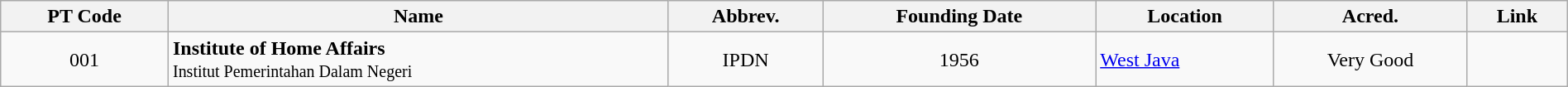<table class="wikitable sortable" style="width:100%; text-align:center;">
<tr>
<th>PT Code<br></th>
<th>Name</th>
<th>Abbrev.</th>
<th data-sort-type="date">Founding  Date</th>
<th>Location</th>
<th>Acred.</th>
<th class="unsortable">Link</th>
</tr>
<tr>
<td>001</td>
<td style="text-align:left;"><strong>Institute of Home Affairs</strong><br><small>Institut Pemerintahan Dalam Negeri</small></td>
<td>IPDN</td>
<td>1956</td>
<td style="text-align:left;"><a href='#'>West Java</a></td>
<td>Very Good</td>
<td></td>
</tr>
</table>
